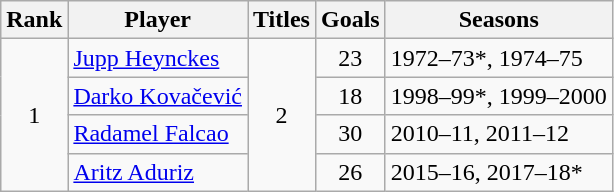<table class="wikitable">
<tr>
<th>Rank</th>
<th>Player</th>
<th>Titles</th>
<th>Goals</th>
<th>Seasons</th>
</tr>
<tr>
<td align=center rowspan=4>1</td>
<td> <a href='#'>Jupp Heynckes</a></td>
<td align=center rowspan=4>2</td>
<td align=center>23</td>
<td>1972–73*, 1974–75</td>
</tr>
<tr>
<td> <a href='#'>Darko Kovačević</a></td>
<td align=center>18</td>
<td>1998–99*, 1999–2000</td>
</tr>
<tr>
<td> <a href='#'>Radamel Falcao</a></td>
<td align=center>30</td>
<td>2010–11, 2011–12</td>
</tr>
<tr>
<td> <a href='#'>Aritz Aduriz</a></td>
<td align=center>26</td>
<td>2015–16, 2017–18*</td>
</tr>
</table>
